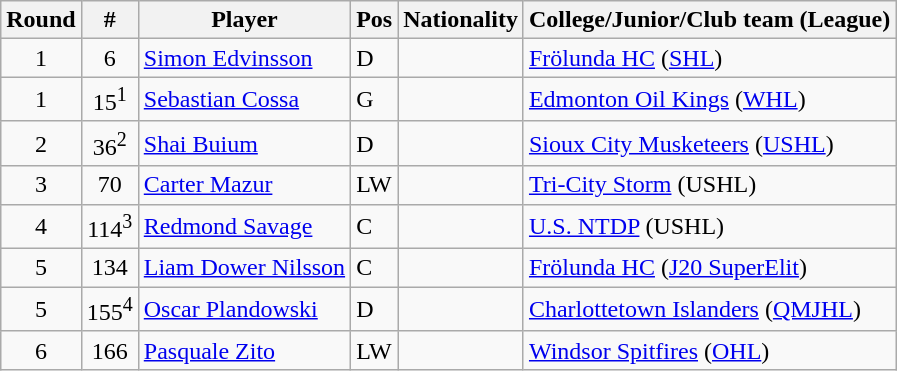<table class="wikitable">
<tr>
<th>Round</th>
<th>#</th>
<th>Player</th>
<th>Pos</th>
<th>Nationality</th>
<th>College/Junior/Club team (League)</th>
</tr>
<tr>
<td style="text-align:center;">1</td>
<td style="text-align:center;">6</td>
<td><a href='#'>Simon Edvinsson</a></td>
<td>D</td>
<td></td>
<td><a href='#'>Frölunda HC</a> (<a href='#'>SHL</a>)</td>
</tr>
<tr>
<td style="text-align:center;">1</td>
<td style="text-align:center;">15<sup>1</sup></td>
<td><a href='#'>Sebastian Cossa</a></td>
<td>G</td>
<td></td>
<td><a href='#'>Edmonton Oil Kings</a> (<a href='#'>WHL</a>)</td>
</tr>
<tr>
<td style="text-align:center;">2</td>
<td style="text-align:center;">36<sup>2</sup></td>
<td><a href='#'>Shai Buium</a></td>
<td>D</td>
<td></td>
<td><a href='#'>Sioux City Musketeers</a> (<a href='#'>USHL</a>)</td>
</tr>
<tr>
<td style="text-align:center;">3</td>
<td style="text-align:center;">70</td>
<td><a href='#'>Carter Mazur</a></td>
<td>LW</td>
<td></td>
<td><a href='#'>Tri-City Storm</a> (USHL)</td>
</tr>
<tr>
<td style="text-align:center;">4</td>
<td style="text-align:center;">114<sup>3</sup></td>
<td><a href='#'>Redmond Savage</a></td>
<td>C</td>
<td></td>
<td><a href='#'>U.S. NTDP</a> (USHL)</td>
</tr>
<tr>
<td style="text-align:center;">5</td>
<td style="text-align:center;">134</td>
<td><a href='#'>Liam Dower Nilsson</a></td>
<td>C</td>
<td></td>
<td><a href='#'>Frölunda HC</a> (<a href='#'>J20 SuperElit</a>)</td>
</tr>
<tr>
<td style="text-align:center;">5</td>
<td style="text-align:center;">155<sup>4</sup></td>
<td><a href='#'>Oscar Plandowski</a></td>
<td>D</td>
<td></td>
<td><a href='#'>Charlottetown Islanders</a> (<a href='#'>QMJHL</a>)</td>
</tr>
<tr>
<td style="text-align:center;">6</td>
<td style="text-align:center;">166</td>
<td><a href='#'>Pasquale Zito</a></td>
<td>LW</td>
<td></td>
<td><a href='#'>Windsor Spitfires</a> (<a href='#'>OHL</a>)</td>
</tr>
</table>
